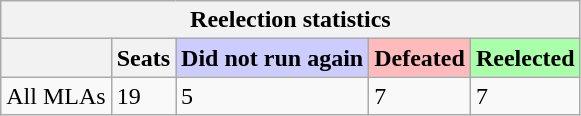<table class=wikitable>
<tr>
<th colspan=5 align=center>Reelection statistics</th>
</tr>
<tr>
<th></th>
<th>Seats</th>
<td bgcolor="#ccccff"><strong>Did not run again</strong></td>
<td bgcolor="#ffbbbb"><strong>Defeated</strong></td>
<td bgcolor="#aaffaa"><strong>Reelected</strong></td>
</tr>
<tr>
<td>All MLAs</td>
<td>19</td>
<td>5</td>
<td>7</td>
<td>7</td>
</tr>
</table>
